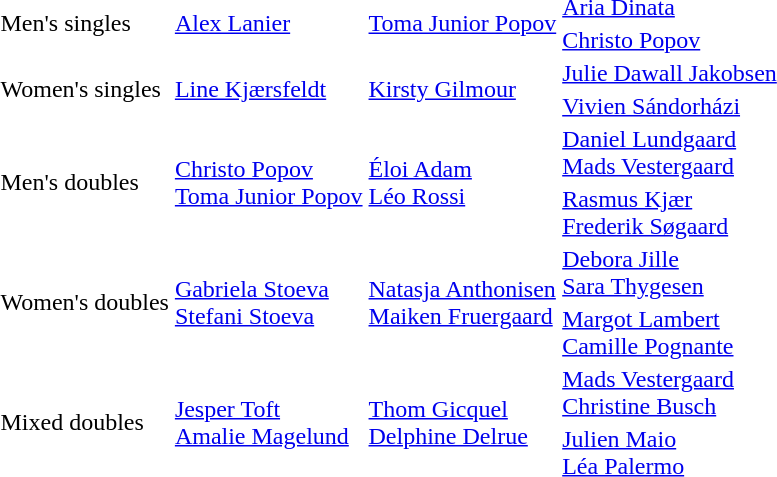<table>
<tr>
<td rowspan="2">Men's singles</td>
<td rowspan="2"> <a href='#'>Alex Lanier</a></td>
<td rowspan="2"> <a href='#'>Toma Junior Popov</a></td>
<td> <a href='#'>Aria Dinata</a></td>
</tr>
<tr>
<td> <a href='#'>Christo Popov</a></td>
</tr>
<tr>
<td rowspan="2">Women's singles</td>
<td rowspan="2"> <a href='#'>Line Kjærsfeldt</a></td>
<td rowspan="2"> <a href='#'>Kirsty Gilmour</a></td>
<td> <a href='#'>Julie Dawall Jakobsen</a></td>
</tr>
<tr>
<td> <a href='#'>Vivien Sándorházi</a></td>
</tr>
<tr>
<td rowspan="2">Men's doubles</td>
<td rowspan="2"> <a href='#'>Christo Popov</a><br> <a href='#'>Toma Junior Popov</a></td>
<td rowspan="2"> <a href='#'>Éloi Adam</a><br> <a href='#'>Léo Rossi</a></td>
<td> <a href='#'>Daniel Lundgaard</a><br> <a href='#'>Mads Vestergaard</a></td>
</tr>
<tr>
<td> <a href='#'>Rasmus Kjær</a><br> <a href='#'>Frederik Søgaard</a></td>
</tr>
<tr>
<td rowspan="2">Women's doubles</td>
<td rowspan="2"> <a href='#'>Gabriela Stoeva</a><br> <a href='#'>Stefani Stoeva</a></td>
<td rowspan="2"> <a href='#'>Natasja Anthonisen</a><br> <a href='#'>Maiken Fruergaard</a></td>
<td> <a href='#'>Debora Jille</a><br> <a href='#'>Sara Thygesen</a></td>
</tr>
<tr>
<td> <a href='#'>Margot Lambert</a><br> <a href='#'>Camille Pognante</a></td>
</tr>
<tr>
<td rowspan="2">Mixed doubles</td>
<td rowspan="2"> <a href='#'>Jesper Toft</a><br> <a href='#'>Amalie Magelund</a></td>
<td rowspan="2"> <a href='#'>Thom Gicquel</a><br> <a href='#'>Delphine Delrue</a></td>
<td> <a href='#'>Mads Vestergaard</a><br> <a href='#'>Christine Busch</a></td>
</tr>
<tr>
<td> <a href='#'>Julien Maio</a><br> <a href='#'>Léa Palermo</a></td>
</tr>
</table>
